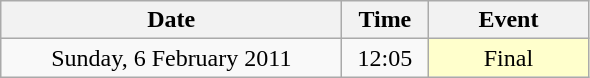<table class = "wikitable" style="text-align:center;">
<tr>
<th width=220>Date</th>
<th width=50>Time</th>
<th width=100>Event</th>
</tr>
<tr>
<td>Sunday, 6 February 2011</td>
<td>12:05</td>
<td bgcolor=ffffcc>Final</td>
</tr>
</table>
